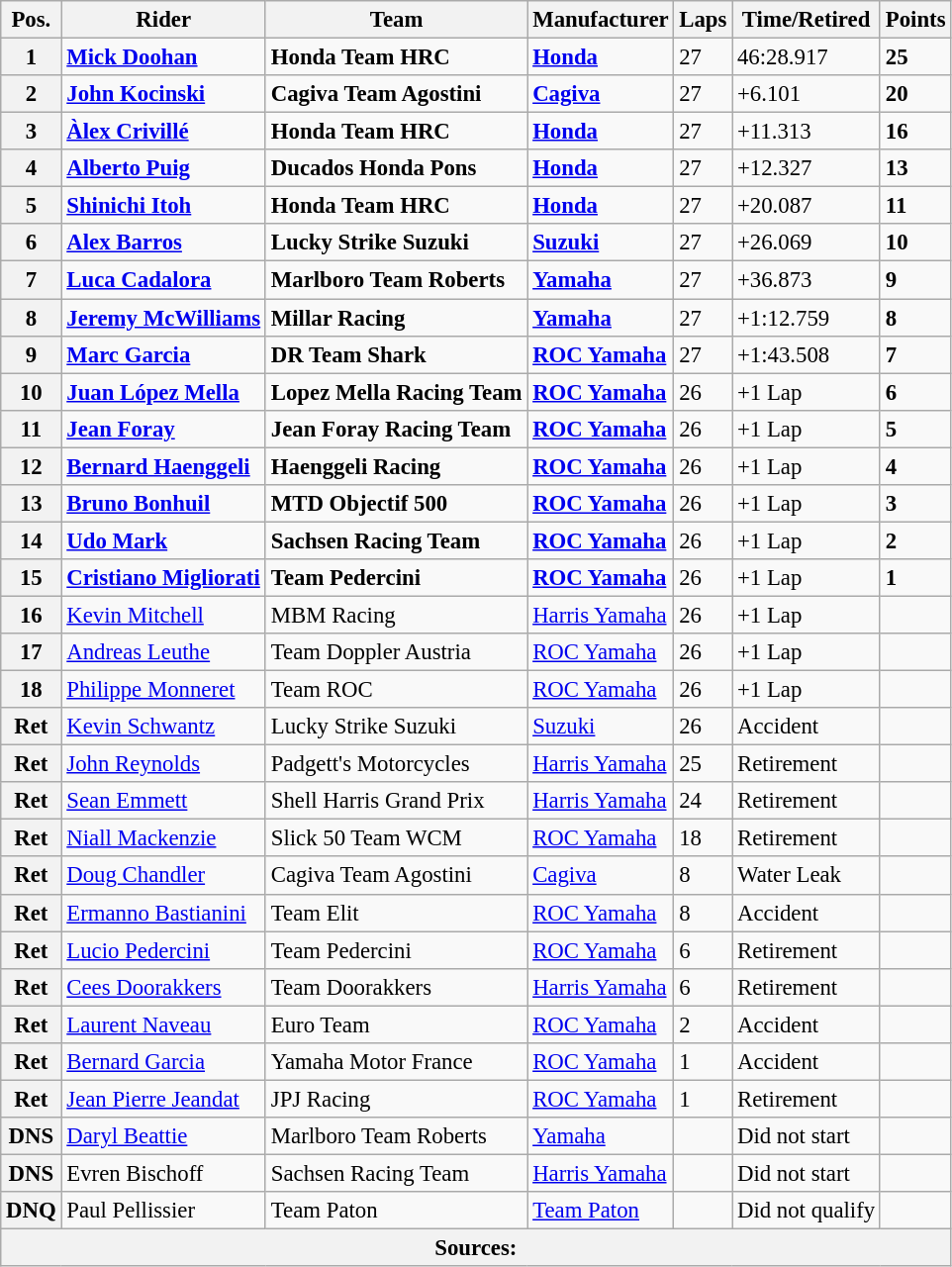<table class="wikitable" style="font-size: 95%;">
<tr>
<th>Pos.</th>
<th>Rider</th>
<th>Team</th>
<th>Manufacturer</th>
<th>Laps</th>
<th>Time/Retired</th>
<th>Points</th>
</tr>
<tr>
<th>1</th>
<td> <strong><a href='#'>Mick Doohan</a></strong></td>
<td><strong>Honda Team HRC</strong></td>
<td><strong><a href='#'>Honda</a></strong></td>
<td>27</td>
<td>46:28.917</td>
<td><strong>25</strong></td>
</tr>
<tr>
<th>2</th>
<td> <strong><a href='#'>John Kocinski</a></strong></td>
<td><strong>Cagiva Team Agostini</strong></td>
<td><strong><a href='#'>Cagiva</a></strong></td>
<td>27</td>
<td>+6.101</td>
<td><strong>20</strong></td>
</tr>
<tr>
<th>3</th>
<td> <strong><a href='#'>Àlex Crivillé</a></strong></td>
<td><strong>Honda Team HRC</strong></td>
<td><strong><a href='#'>Honda</a></strong></td>
<td>27</td>
<td>+11.313</td>
<td><strong>16</strong></td>
</tr>
<tr>
<th>4</th>
<td> <strong><a href='#'>Alberto Puig</a></strong></td>
<td><strong>Ducados Honda Pons</strong></td>
<td><strong><a href='#'>Honda</a></strong></td>
<td>27</td>
<td>+12.327</td>
<td><strong>13</strong></td>
</tr>
<tr>
<th>5</th>
<td> <strong><a href='#'>Shinichi Itoh</a></strong></td>
<td><strong>Honda Team HRC</strong></td>
<td><strong><a href='#'>Honda</a></strong></td>
<td>27</td>
<td>+20.087</td>
<td><strong>11</strong></td>
</tr>
<tr>
<th>6</th>
<td> <strong><a href='#'>Alex Barros</a></strong></td>
<td><strong>Lucky Strike Suzuki</strong></td>
<td><strong><a href='#'>Suzuki</a></strong></td>
<td>27</td>
<td>+26.069</td>
<td><strong>10</strong></td>
</tr>
<tr>
<th>7</th>
<td> <strong><a href='#'>Luca Cadalora</a></strong></td>
<td><strong>Marlboro Team Roberts</strong></td>
<td><strong><a href='#'>Yamaha</a></strong></td>
<td>27</td>
<td>+36.873</td>
<td><strong>9</strong></td>
</tr>
<tr>
<th>8</th>
<td> <strong><a href='#'>Jeremy McWilliams</a></strong></td>
<td><strong>Millar Racing</strong></td>
<td><strong><a href='#'>Yamaha</a></strong></td>
<td>27</td>
<td>+1:12.759</td>
<td><strong>8</strong></td>
</tr>
<tr>
<th>9</th>
<td> <strong><a href='#'>Marc Garcia</a></strong></td>
<td><strong>DR Team Shark</strong></td>
<td><strong><a href='#'>ROC Yamaha</a></strong></td>
<td>27</td>
<td>+1:43.508</td>
<td><strong>7</strong></td>
</tr>
<tr>
<th>10</th>
<td> <strong><a href='#'>Juan López Mella</a></strong></td>
<td><strong>Lopez Mella Racing Team</strong></td>
<td><strong><a href='#'>ROC Yamaha</a></strong></td>
<td>26</td>
<td>+1 Lap</td>
<td><strong>6</strong></td>
</tr>
<tr>
<th>11</th>
<td> <strong><a href='#'>Jean Foray</a></strong></td>
<td><strong>Jean Foray Racing Team</strong></td>
<td><strong><a href='#'>ROC Yamaha</a></strong></td>
<td>26</td>
<td>+1 Lap</td>
<td><strong>5</strong></td>
</tr>
<tr>
<th>12</th>
<td> <strong><a href='#'>Bernard Haenggeli</a></strong></td>
<td><strong>Haenggeli Racing</strong></td>
<td><strong><a href='#'>ROC Yamaha</a></strong></td>
<td>26</td>
<td>+1 Lap</td>
<td><strong>4</strong></td>
</tr>
<tr>
<th>13</th>
<td> <strong><a href='#'>Bruno Bonhuil</a></strong></td>
<td><strong>MTD Objectif 500</strong></td>
<td><strong><a href='#'>ROC Yamaha</a></strong></td>
<td>26</td>
<td>+1 Lap</td>
<td><strong>3</strong></td>
</tr>
<tr>
<th>14</th>
<td> <strong><a href='#'>Udo Mark</a></strong></td>
<td><strong>Sachsen Racing Team</strong></td>
<td><strong><a href='#'>ROC Yamaha</a></strong></td>
<td>26</td>
<td>+1 Lap</td>
<td><strong>2</strong></td>
</tr>
<tr>
<th>15</th>
<td> <strong><a href='#'>Cristiano Migliorati</a></strong></td>
<td><strong>Team Pedercini</strong></td>
<td><strong><a href='#'>ROC Yamaha</a></strong></td>
<td>26</td>
<td>+1 Lap</td>
<td><strong>1</strong></td>
</tr>
<tr>
<th>16</th>
<td> <a href='#'>Kevin Mitchell</a></td>
<td>MBM Racing</td>
<td><a href='#'>Harris Yamaha</a></td>
<td>26</td>
<td>+1 Lap</td>
<td></td>
</tr>
<tr>
<th>17</th>
<td> <a href='#'>Andreas Leuthe</a></td>
<td>Team Doppler Austria</td>
<td><a href='#'>ROC Yamaha</a></td>
<td>26</td>
<td>+1 Lap</td>
<td></td>
</tr>
<tr>
<th>18</th>
<td> <a href='#'>Philippe Monneret</a></td>
<td>Team ROC</td>
<td><a href='#'>ROC Yamaha</a></td>
<td>26</td>
<td>+1 Lap</td>
<td></td>
</tr>
<tr>
<th>Ret</th>
<td> <a href='#'>Kevin Schwantz</a></td>
<td>Lucky Strike Suzuki</td>
<td><a href='#'>Suzuki</a></td>
<td>26</td>
<td>Accident</td>
<td></td>
</tr>
<tr>
<th>Ret</th>
<td> <a href='#'>John Reynolds</a></td>
<td>Padgett's Motorcycles</td>
<td><a href='#'>Harris Yamaha</a></td>
<td>25</td>
<td>Retirement</td>
<td></td>
</tr>
<tr>
<th>Ret</th>
<td> <a href='#'>Sean Emmett</a></td>
<td>Shell Harris Grand Prix</td>
<td><a href='#'>Harris Yamaha</a></td>
<td>24</td>
<td>Retirement</td>
<td></td>
</tr>
<tr>
<th>Ret</th>
<td> <a href='#'>Niall Mackenzie</a></td>
<td>Slick 50 Team WCM</td>
<td><a href='#'>ROC Yamaha</a></td>
<td>18</td>
<td>Retirement</td>
<td></td>
</tr>
<tr>
<th>Ret</th>
<td> <a href='#'>Doug Chandler</a></td>
<td>Cagiva Team Agostini</td>
<td><a href='#'>Cagiva</a></td>
<td>8</td>
<td>Water Leak</td>
<td></td>
</tr>
<tr>
<th>Ret</th>
<td> <a href='#'>Ermanno Bastianini</a></td>
<td>Team Elit</td>
<td><a href='#'>ROC Yamaha</a></td>
<td>8</td>
<td>Accident</td>
<td></td>
</tr>
<tr>
<th>Ret</th>
<td> <a href='#'>Lucio Pedercini</a></td>
<td>Team Pedercini</td>
<td><a href='#'>ROC Yamaha</a></td>
<td>6</td>
<td>Retirement</td>
<td></td>
</tr>
<tr>
<th>Ret</th>
<td> <a href='#'>Cees Doorakkers</a></td>
<td>Team Doorakkers</td>
<td><a href='#'>Harris Yamaha</a></td>
<td>6</td>
<td>Retirement</td>
<td></td>
</tr>
<tr>
<th>Ret</th>
<td> <a href='#'>Laurent Naveau</a></td>
<td>Euro Team</td>
<td><a href='#'>ROC Yamaha</a></td>
<td>2</td>
<td>Accident</td>
<td></td>
</tr>
<tr>
<th>Ret</th>
<td> <a href='#'>Bernard Garcia</a></td>
<td>Yamaha Motor France</td>
<td><a href='#'>ROC Yamaha</a></td>
<td>1</td>
<td>Accident</td>
<td></td>
</tr>
<tr>
<th>Ret</th>
<td> <a href='#'>Jean Pierre Jeandat</a></td>
<td>JPJ Racing</td>
<td><a href='#'>ROC Yamaha</a></td>
<td>1</td>
<td>Retirement</td>
<td></td>
</tr>
<tr>
<th>DNS</th>
<td> <a href='#'>Daryl Beattie</a></td>
<td>Marlboro Team Roberts</td>
<td><a href='#'>Yamaha</a></td>
<td></td>
<td>Did not start</td>
<td></td>
</tr>
<tr>
<th>DNS</th>
<td> Evren Bischoff</td>
<td>Sachsen Racing Team</td>
<td><a href='#'>Harris Yamaha</a></td>
<td></td>
<td>Did not start</td>
<td></td>
</tr>
<tr>
<th>DNQ</th>
<td> Paul Pellissier</td>
<td>Team Paton</td>
<td><a href='#'>Team Paton</a></td>
<td></td>
<td>Did not qualify</td>
<td></td>
</tr>
<tr>
<th colspan=8>Sources:</th>
</tr>
</table>
